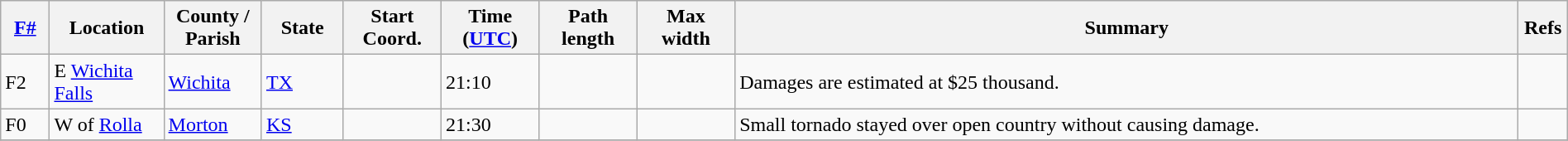<table class="wikitable sortable" style="width:100%;">
<tr>
<th scope="col"  style="width:3%; text-align:center;"><a href='#'>F#</a></th>
<th scope="col"  style="width:7%; text-align:center;" class="unsortable">Location</th>
<th scope="col"  style="width:6%; text-align:center;" class="unsortable">County / Parish</th>
<th scope="col"  style="width:5%; text-align:center;">State</th>
<th scope="col"  style="width:6%; text-align:center;">Start Coord.</th>
<th scope="col"  style="width:6%; text-align:center;">Time (<a href='#'>UTC</a>)</th>
<th scope="col"  style="width:6%; text-align:center;">Path length</th>
<th scope="col"  style="width:6%; text-align:center;">Max width</th>
<th scope="col" class="unsortable" style="width:48%; text-align:center;">Summary</th>
<th scope="col" class="unsortable" style="width:3%; text-align:center;">Refs</th>
</tr>
<tr>
<td bgcolor=>F2</td>
<td>E <a href='#'>Wichita Falls</a></td>
<td><a href='#'>Wichita</a></td>
<td><a href='#'>TX</a></td>
<td></td>
<td>21:10</td>
<td></td>
<td></td>
<td>Damages are estimated at $25 thousand.</td>
<td></td>
</tr>
<tr>
<td bgcolor=>F0</td>
<td>W of <a href='#'>Rolla</a></td>
<td><a href='#'>Morton</a></td>
<td><a href='#'>KS</a></td>
<td></td>
<td>21:30</td>
<td></td>
<td></td>
<td>Small tornado stayed over open country without causing damage.</td>
<td></td>
</tr>
<tr>
</tr>
</table>
